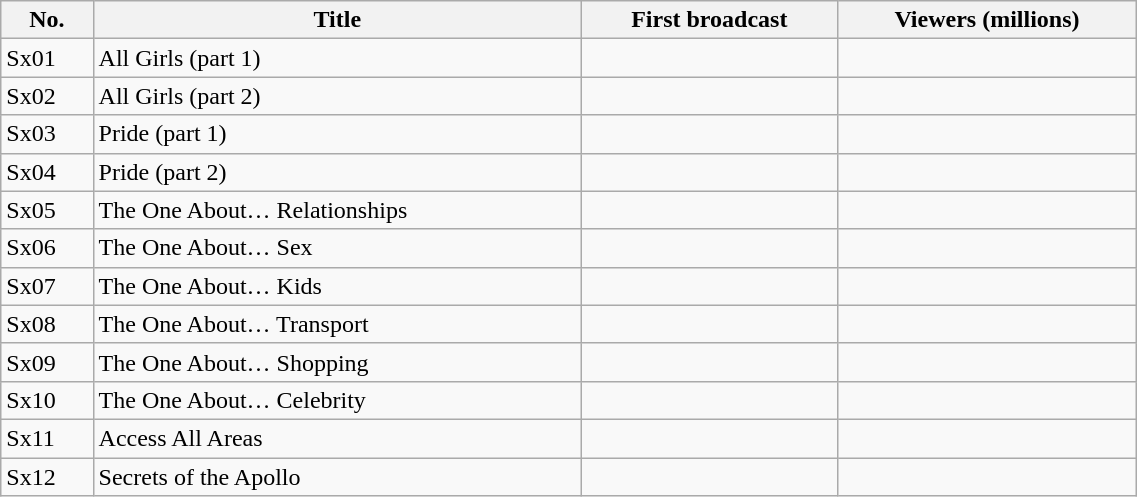<table class="wikitable" style="width:60%;">
<tr>
<th>No.</th>
<th>Title</th>
<th>First broadcast</th>
<th>Viewers (millions)</th>
</tr>
<tr>
<td>Sx01</td>
<td>All Girls (part 1)</td>
<td></td>
<td></td>
</tr>
<tr>
<td>Sx02</td>
<td>All Girls (part 2)</td>
<td></td>
<td></td>
</tr>
<tr>
<td>Sx03</td>
<td>Pride (part 1)</td>
<td></td>
<td></td>
</tr>
<tr>
<td>Sx04</td>
<td>Pride (part 2)</td>
<td></td>
<td></td>
</tr>
<tr>
<td>Sx05</td>
<td>The One About… Relationships</td>
<td></td>
<td></td>
</tr>
<tr>
<td>Sx06</td>
<td>The One About… Sex</td>
<td></td>
<td></td>
</tr>
<tr>
<td>Sx07</td>
<td>The One About… Kids</td>
<td></td>
<td></td>
</tr>
<tr>
<td>Sx08</td>
<td>The One About… Transport</td>
<td></td>
<td></td>
</tr>
<tr>
<td>Sx09</td>
<td>The One About… Shopping</td>
<td></td>
<td></td>
</tr>
<tr>
<td>Sx10</td>
<td>The One About… Celebrity</td>
<td></td>
<td></td>
</tr>
<tr>
<td>Sx11</td>
<td>Access All Areas</td>
<td></td>
<td></td>
</tr>
<tr>
<td>Sx12</td>
<td>Secrets of the Apollo</td>
<td></td>
<td></td>
</tr>
</table>
